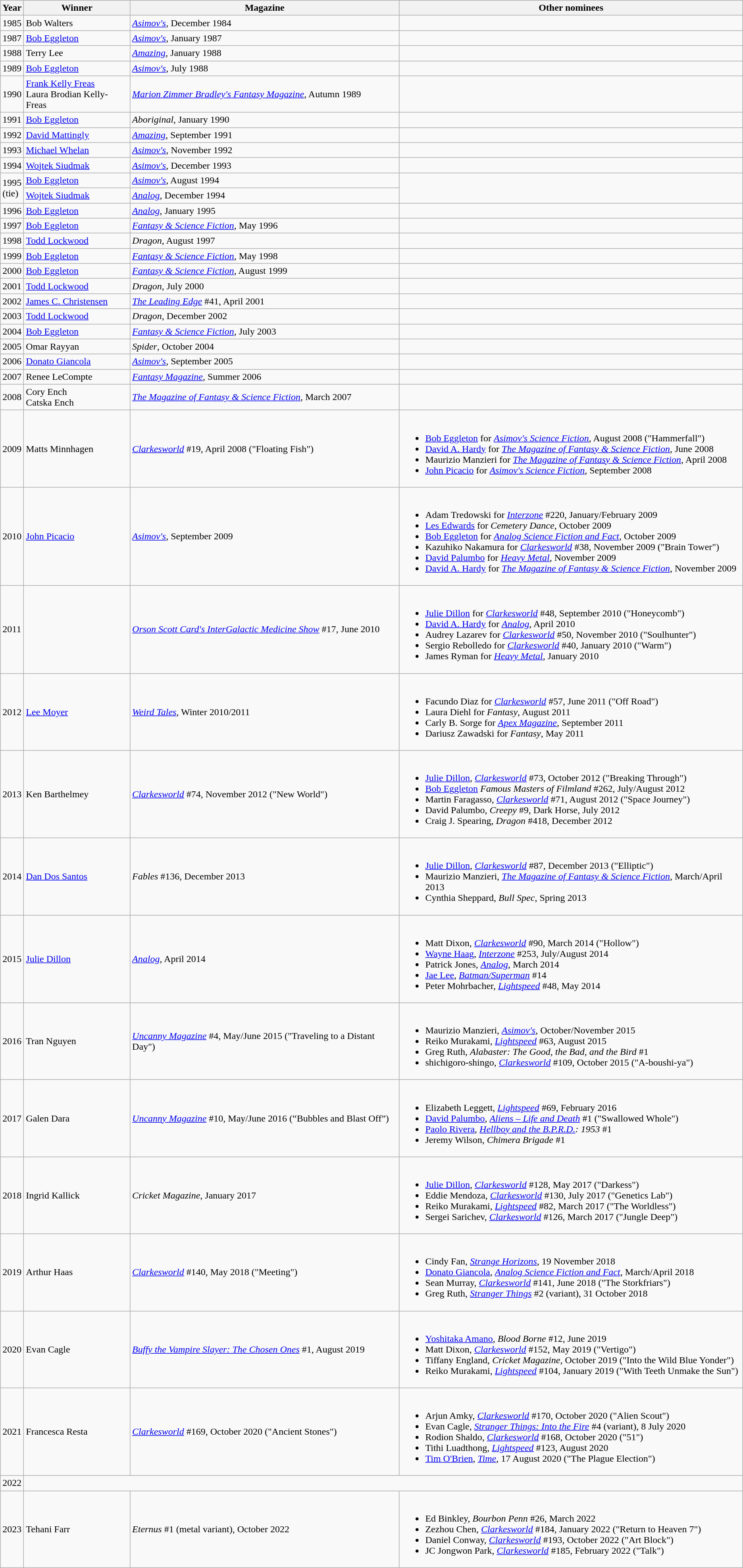<table class="wikitable">
<tr>
<th>Year</th>
<th>Winner</th>
<th>Magazine</th>
<th>Other nominees</th>
</tr>
<tr>
<td>1985</td>
<td>Bob Walters</td>
<td><em><a href='#'>Asimov's</a></em>, December 1984</td>
<td></td>
</tr>
<tr>
<td>1987</td>
<td><a href='#'>Bob Eggleton</a></td>
<td><em><a href='#'>Asimov's</a></em>, January 1987</td>
<td></td>
</tr>
<tr>
<td>1988</td>
<td>Terry Lee</td>
<td><em><a href='#'>Amazing</a></em>, January 1988</td>
<td></td>
</tr>
<tr>
<td>1989</td>
<td><a href='#'>Bob Eggleton</a></td>
<td><em><a href='#'>Asimov's</a></em>, July 1988</td>
<td></td>
</tr>
<tr>
<td>1990</td>
<td><a href='#'>Frank Kelly Freas</a><br>Laura Brodian Kelly-Freas</td>
<td><em><a href='#'>Marion Zimmer Bradley's Fantasy Magazine</a></em>, Autumn 1989</td>
<td></td>
</tr>
<tr>
<td>1991</td>
<td><a href='#'>Bob Eggleton</a></td>
<td><em>Aboriginal</em>, January 1990</td>
<td></td>
</tr>
<tr>
<td>1992</td>
<td><a href='#'>David Mattingly</a></td>
<td><em><a href='#'>Amazing</a></em>, September 1991</td>
<td></td>
</tr>
<tr>
<td>1993</td>
<td><a href='#'>Michael Whelan</a></td>
<td><em><a href='#'>Asimov's</a></em>, November 1992</td>
<td></td>
</tr>
<tr>
<td>1994</td>
<td><a href='#'>Wojtek Siudmak</a></td>
<td><em><a href='#'>Asimov's</a></em>, December 1993</td>
<td></td>
</tr>
<tr>
<td rowspan="2">1995<br>(tie)</td>
<td><a href='#'>Bob Eggleton</a></td>
<td><em><a href='#'>Asimov's</a></em>, August 1994</td>
</tr>
<tr>
<td><a href='#'>Wojtek Siudmak</a></td>
<td><em><a href='#'>Analog</a></em>, December 1994</td>
</tr>
<tr>
<td>1996</td>
<td><a href='#'>Bob Eggleton</a></td>
<td><em><a href='#'>Analog</a></em>, January 1995</td>
<td></td>
</tr>
<tr>
<td>1997</td>
<td><a href='#'>Bob Eggleton</a></td>
<td><em><a href='#'>Fantasy & Science Fiction</a></em>, May 1996</td>
<td></td>
</tr>
<tr>
<td>1998</td>
<td><a href='#'>Todd Lockwood</a></td>
<td><em>Dragon</em>, August 1997</td>
<td></td>
</tr>
<tr>
<td>1999</td>
<td><a href='#'>Bob Eggleton</a></td>
<td><em><a href='#'>Fantasy & Science Fiction</a></em>, May 1998</td>
<td></td>
</tr>
<tr>
<td>2000</td>
<td><a href='#'>Bob Eggleton</a></td>
<td><em><a href='#'>Fantasy & Science Fiction</a></em>, August 1999</td>
<td></td>
</tr>
<tr>
<td>2001</td>
<td><a href='#'>Todd Lockwood</a></td>
<td><em>Dragon</em>, July 2000</td>
<td></td>
</tr>
<tr>
<td>2002</td>
<td><a href='#'>James C. Christensen</a></td>
<td><em><a href='#'>The Leading Edge</a></em> #41, April 2001</td>
<td></td>
</tr>
<tr>
<td>2003</td>
<td><a href='#'>Todd Lockwood</a></td>
<td><em>Dragon</em>, December 2002</td>
<td></td>
</tr>
<tr>
<td>2004</td>
<td><a href='#'>Bob Eggleton</a></td>
<td><em><a href='#'>Fantasy & Science Fiction</a></em>, July 2003</td>
<td></td>
</tr>
<tr>
<td>2005</td>
<td>Omar Rayyan</td>
<td><em>Spider</em>, October 2004</td>
<td></td>
</tr>
<tr>
<td>2006</td>
<td><a href='#'>Donato Giancola</a></td>
<td><em><a href='#'>Asimov's</a></em>, September 2005</td>
<td></td>
</tr>
<tr>
<td>2007</td>
<td>Renee LeCompte</td>
<td><em><a href='#'>Fantasy Magazine</a></em>, Summer 2006</td>
<td></td>
</tr>
<tr>
<td>2008</td>
<td>Cory Ench<br>Catska Ench</td>
<td><em><a href='#'>The Magazine of Fantasy & Science Fiction</a></em>, March 2007</td>
<td></td>
</tr>
<tr>
<td>2009</td>
<td>Matts Minnhagen</td>
<td><em><a href='#'>Clarkesworld</a></em> #19, April 2008 ("Floating Fish")</td>
<td><br><ul><li><a href='#'>Bob Eggleton</a> for <em><a href='#'>Asimov's Science Fiction</a></em>, August 2008 ("Hammerfall")</li><li><a href='#'>David A. Hardy</a> for <em><a href='#'>The Magazine of Fantasy & Science Fiction</a></em>, June 2008</li><li>Maurizio Manzieri for <em><a href='#'>The Magazine of Fantasy & Science Fiction</a></em>, April 2008</li><li><a href='#'>John Picacio</a> for <em><a href='#'>Asimov's Science Fiction</a></em>, September 2008</li></ul></td>
</tr>
<tr>
<td>2010</td>
<td><a href='#'>John Picacio</a></td>
<td><em><a href='#'>Asimov's</a></em>, September 2009</td>
<td><br><ul><li>Adam Tredowski for <em><a href='#'>Interzone</a></em> #220, January/February 2009</li><li><a href='#'>Les Edwards</a> for <em>Cemetery Dance</em>, October 2009</li><li><a href='#'>Bob Eggleton</a> for <em><a href='#'>Analog Science Fiction and Fact</a></em>, October 2009</li><li>Kazuhiko Nakamura for <em><a href='#'>Clarkesworld</a></em> #38, November 2009 ("Brain Tower")</li><li><a href='#'>David Palumbo</a> for <em><a href='#'>Heavy Metal</a></em>, November 2009</li><li><a href='#'>David A. Hardy</a> for <em><a href='#'>The Magazine of Fantasy & Science Fiction</a></em>, November 2009</li></ul></td>
</tr>
<tr>
<td>2011</td>
<td></td>
<td><em><a href='#'>Orson Scott Card's InterGalactic Medicine Show</a></em> #17, June 2010</td>
<td><br><ul><li><a href='#'>Julie Dillon</a> for <em><a href='#'>Clarkesworld</a></em> #48, September 2010 ("Honeycomb")</li><li><a href='#'>David A. Hardy</a> for <em><a href='#'>Analog</a></em>, April 2010</li><li>Audrey Lazarev for <em><a href='#'>Clarkesworld</a></em> #50, November 2010 ("Soulhunter")</li><li>Sergio Rebolledo for <em><a href='#'>Clarkesworld</a></em> #40, January 2010 ("Warm")</li><li>James Ryman for <em><a href='#'>Heavy Metal</a></em>, January 2010</li></ul></td>
</tr>
<tr>
<td>2012</td>
<td><a href='#'>Lee Moyer</a></td>
<td><em><a href='#'>Weird Tales</a></em>, Winter 2010/2011</td>
<td><br><ul><li>Facundo Diaz for <em><a href='#'>Clarkesworld</a></em> #57, June 2011 ("Off Road")</li><li>Laura Diehl for <em>Fantasy</em>, August 2011</li><li>Carly B. Sorge for <em><a href='#'>Apex Magazine</a></em>, September 2011</li><li>Dariusz Zawadski for <em>Fantasy</em>, May 2011</li></ul></td>
</tr>
<tr>
<td>2013</td>
<td>Ken Barthelmey</td>
<td><em><a href='#'>Clarkesworld</a></em> #74, November 2012 ("New World")</td>
<td><br><ul><li><a href='#'>Julie Dillon</a>, <em><a href='#'>Clarkesworld</a></em> #73, October 2012 ("Breaking Through")</li><li><a href='#'>Bob Eggleton</a> <em>Famous Masters of Filmland</em> #262, July/August 2012</li><li>Martin Faragasso, <em><a href='#'>Clarkesworld</a></em> #71, August 2012 ("Space Journey")</li><li>David Palumbo, <em>Creepy</em> #9, Dark Horse, July 2012</li><li>Craig J. Spearing, <em>Dragon</em> #418, December 2012</li></ul></td>
</tr>
<tr>
<td>2014</td>
<td><a href='#'>Dan Dos Santos</a></td>
<td><em>Fables</em> #136, December 2013</td>
<td><br><ul><li><a href='#'>Julie Dillon</a>, <em><a href='#'>Clarkesworld</a></em> #87, December 2013 ("Elliptic")</li><li>Maurizio Manzieri, <em><a href='#'>The Magazine of Fantasy & Science Fiction</a></em>, March/April 2013</li><li>Cynthia Sheppard, <em>Bull Spec</em>, Spring 2013</li></ul></td>
</tr>
<tr>
<td>2015</td>
<td><a href='#'>Julie Dillon</a></td>
<td><em><a href='#'>Analog</a></em>, April 2014</td>
<td><br><ul><li>Matt Dixon, <em><a href='#'>Clarkesworld</a></em> #90, March 2014 ("Hollow")</li><li><a href='#'>Wayne Haag</a>, <em><a href='#'>Interzone</a></em> #253, July/August 2014</li><li>Patrick Jones, <em><a href='#'>Analog</a></em>, March 2014</li><li><a href='#'>Jae Lee</a>, <em><a href='#'>Batman/Superman</a></em> #14</li><li>Peter Mohrbacher, <em><a href='#'>Lightspeed</a></em> #48, May 2014</li></ul></td>
</tr>
<tr>
<td>2016</td>
<td>Tran Nguyen</td>
<td><em><a href='#'>Uncanny Magazine</a></em> #4, May/June 2015 ("Traveling to a Distant Day")</td>
<td><br><ul><li>Maurizio Manzieri, <em><a href='#'>Asimov's</a></em>, October/November 2015</li><li>Reiko Murakami, <em><a href='#'>Lightspeed</a></em> #63, August 2015</li><li>Greg Ruth, <em>Alabaster: The Good, the Bad, and the Bird</em> #1</li><li>shichigoro-shingo, <em><a href='#'>Clarkesworld</a></em> #109, October 2015 ("A-boushi-ya")</li></ul></td>
</tr>
<tr>
<td>2017</td>
<td>Galen Dara</td>
<td><em><a href='#'>Uncanny Magazine</a></em> #10, May/June 2016 (“Bubbles and Blast Off”)</td>
<td><br><ul><li>Elizabeth Leggett, <em><a href='#'>Lightspeed</a></em> #69, February 2016</li><li><a href='#'>David Palumbo</a>, <em><a href='#'>Aliens – Life and Death</a></em> #1 ("Swallowed Whole")</li><li><a href='#'>Paolo Rivera</a>, <em><a href='#'>Hellboy and the B.P.R.D.</a>: 1953</em> #1</li><li>Jeremy Wilson, <em>Chimera Brigade</em> #1</li></ul></td>
</tr>
<tr>
<td>2018</td>
<td>Ingrid Kallick</td>
<td><em>Cricket Magazine</em>, January 2017</td>
<td><br><ul><li><a href='#'>Julie Dillon</a>, <em><a href='#'>Clarkesworld</a></em> #128, May 2017 ("Darkess")</li><li>Eddie Mendoza, <em><a href='#'>Clarkesworld</a></em> #130, July 2017 ("Genetics Lab")</li><li>Reiko Murakami, <em><a href='#'>Lightspeed</a></em> #82, March 2017 ("The Worldless")</li><li>Sergei Sarichev, <em><a href='#'>Clarkesworld</a></em> #126, March 2017 ("Jungle Deep")</li></ul></td>
</tr>
<tr>
<td>2019</td>
<td>Arthur Haas</td>
<td><em><a href='#'>Clarkesworld</a></em> #140, May 2018 ("Meeting")</td>
<td><br><ul><li>Cindy Fan, <em><a href='#'>Strange Horizons</a></em>, 19 November 2018</li><li><a href='#'>Donato Giancola</a>, <em><a href='#'>Analog Science Fiction and Fact</a></em>, March/April 2018</li><li>Sean Murray, <em><a href='#'>Clarkesworld</a></em> #141, June 2018 ("The Storkfriars")</li><li>Greg Ruth, <em><a href='#'>Stranger Things</a></em> #2 (variant), 31 October 2018</li></ul></td>
</tr>
<tr>
<td>2020</td>
<td>Evan Cagle</td>
<td><em><a href='#'>Buffy the Vampire Slayer: The Chosen Ones</a></em> #1, August 2019</td>
<td><br><ul><li><a href='#'>Yoshitaka Amano</a>, <em>Blood Borne</em> #12, June 2019</li><li>Matt Dixon, <em><a href='#'>Clarkesworld</a></em> #152, May 2019 ("Vertigo")</li><li>Tiffany England, <em>Cricket Magazine</em>, October 2019 ("Into the Wild Blue Yonder")</li><li>Reiko Murakami, <em><a href='#'>Lightspeed</a></em> #104, January 2019 ("With Teeth Unmake the Sun")</li></ul></td>
</tr>
<tr>
<td>2021</td>
<td>Francesca Resta</td>
<td><em><a href='#'>Clarkesworld</a></em> #169, October 2020 ("Ancient Stones")</td>
<td><br><ul><li>Arjun Amky, <em><a href='#'>Clarkesworld</a></em> #170, October 2020 ("Alien Scout")</li><li>Evan Cagle, <em><a href='#'>Stranger Things: Into the Fire</a></em> #4 (variant), 8 July 2020</li><li>Rodion Shaldo, <em><a href='#'>Clarkesworld</a></em> #168, October 2020 ("51")</li><li>Tithi Luadthong, <em><a href='#'>Lightspeed</a></em> #123, August 2020</li><li><a href='#'>Tim O'Brien</a>, <em><a href='#'>Time</a></em>, 17 August 2020 ("The Plague Election")</li></ul></td>
</tr>
<tr>
<td>2022</td>
</tr>
<tr>
<td>2023</td>
<td>Tehani Farr</td>
<td><em>Eternus</em> #1 (metal variant), October 2022</td>
<td><br><ul><li>Ed Binkley, <em>Bourbon Penn</em> #26, March 2022</li><li>Zezhou Chen, <em><a href='#'>Clarkesworld</a></em> #184, January 2022 ("Return to Heaven 7")</li><li>Daniel Conway, <em><a href='#'>Clarkesworld</a></em> #193, October 2022 ("Art Block")</li><li>JC Jongwon Park, <em><a href='#'>Clarkesworld</a></em> #185, February 2022 ("Talk")</li></ul></td>
</tr>
</table>
